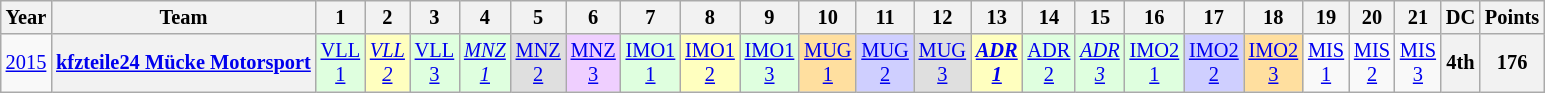<table class="wikitable" style="text-align:center; font-size:85%">
<tr>
<th>Year</th>
<th>Team</th>
<th>1</th>
<th>2</th>
<th>3</th>
<th>4</th>
<th>5</th>
<th>6</th>
<th>7</th>
<th>8</th>
<th>9</th>
<th>10</th>
<th>11</th>
<th>12</th>
<th>13</th>
<th>14</th>
<th>15</th>
<th>16</th>
<th>17</th>
<th>18</th>
<th>19</th>
<th>20</th>
<th>21</th>
<th>DC</th>
<th>Points</th>
</tr>
<tr>
<td><a href='#'>2015</a></td>
<th nowrap><a href='#'>kfzteile24 Mücke Motorsport</a></th>
<td style="background:#DFFFDF;"><a href='#'>VLL<br>1</a><br></td>
<td style="background:#FFFFBF;"><em><a href='#'>VLL<br>2</a></em><br></td>
<td style="background:#DFFFDF;"><a href='#'>VLL<br>3</a><br></td>
<td style="background:#DFFFDF;"><em><a href='#'>MNZ<br>1</a></em><br></td>
<td style="background:#DFDFDF;"><a href='#'>MNZ<br>2</a><br></td>
<td style="background:#EFCFFF;"><a href='#'>MNZ<br>3</a><br></td>
<td style="background:#DFFFDF;"><a href='#'>IMO1<br>1</a><br></td>
<td style="background:#FFFFBF;"><a href='#'>IMO1<br>2</a><br></td>
<td style="background:#DFFFDF;"><a href='#'>IMO1<br>3</a><br></td>
<td style="background:#FFDF9F;"><a href='#'>MUG<br>1</a><br></td>
<td style="background:#CFCFFF;"><a href='#'>MUG<br>2</a><br></td>
<td style="background:#DFDFDF;"><a href='#'>MUG<br>3</a><br></td>
<td style="background:#FFFFBF;"><strong><em><a href='#'>ADR<br>1</a></em></strong><br></td>
<td style="background:#DFFFDF;"><a href='#'>ADR<br>2</a><br></td>
<td style="background:#DFFFDF;"><em><a href='#'>ADR<br>3</a></em><br></td>
<td style="background:#DFFFDF;"><a href='#'>IMO2<br>1</a><br></td>
<td style="background:#CFCFFF;"><a href='#'>IMO2<br>2</a><br></td>
<td style="background:#FFDF9F;"><a href='#'>IMO2<br>3</a><br></td>
<td style="background:#;"><a href='#'>MIS<br>1</a></td>
<td style="background:#;"><a href='#'>MIS<br>2</a></td>
<td style="background:#;"><a href='#'>MIS<br>3</a></td>
<th>4th</th>
<th>176</th>
</tr>
</table>
